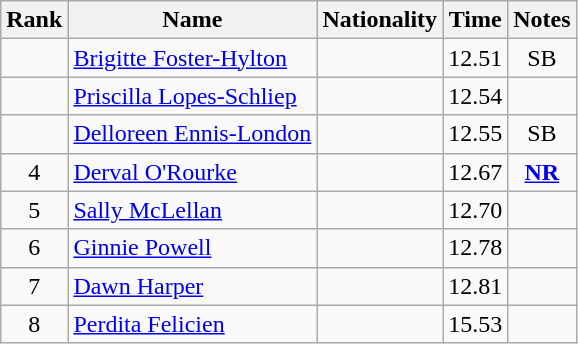<table class="wikitable sortable" style="text-align:center">
<tr>
<th>Rank</th>
<th>Name</th>
<th>Nationality</th>
<th>Time</th>
<th>Notes</th>
</tr>
<tr>
<td></td>
<td align=left><a href='#'>Brigitte Foster-Hylton</a></td>
<td align=left></td>
<td>12.51</td>
<td>SB</td>
</tr>
<tr>
<td></td>
<td align=left><a href='#'>Priscilla Lopes-Schliep</a></td>
<td align=left></td>
<td>12.54</td>
<td></td>
</tr>
<tr>
<td></td>
<td align=left><a href='#'>Delloreen Ennis-London</a></td>
<td align=left></td>
<td>12.55</td>
<td>SB</td>
</tr>
<tr>
<td>4</td>
<td align=left><a href='#'>Derval O'Rourke</a></td>
<td align=left></td>
<td>12.67</td>
<td><strong><a href='#'>NR</a></strong></td>
</tr>
<tr>
<td>5</td>
<td align=left><a href='#'>Sally McLellan</a></td>
<td align=left></td>
<td>12.70</td>
<td></td>
</tr>
<tr>
<td>6</td>
<td align=left><a href='#'>Ginnie Powell</a></td>
<td align=left></td>
<td>12.78</td>
<td></td>
</tr>
<tr>
<td>7</td>
<td align=left><a href='#'>Dawn Harper</a></td>
<td align=left></td>
<td>12.81</td>
<td></td>
</tr>
<tr>
<td>8</td>
<td align=left><a href='#'>Perdita Felicien</a></td>
<td align=left></td>
<td>15.53</td>
<td></td>
</tr>
</table>
